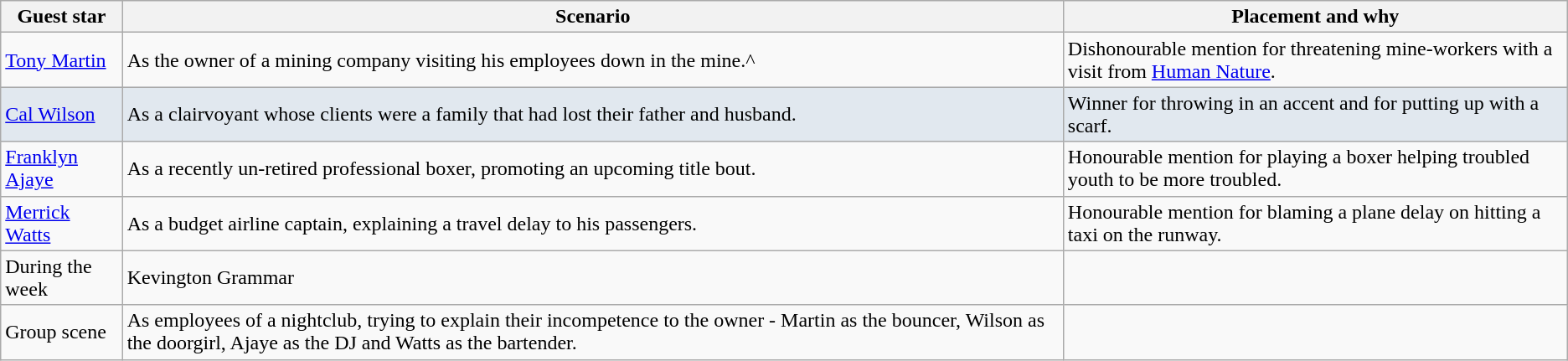<table class="wikitable">
<tr>
<th>Guest star</th>
<th>Scenario</th>
<th>Placement and why</th>
</tr>
<tr>
<td><a href='#'>Tony Martin</a></td>
<td>As the owner of a mining company visiting his employees down in the mine.^</td>
<td>Dishonourable mention for threatening mine-workers with a visit from <a href='#'>Human Nature</a>.</td>
</tr>
<tr style="background:#E1E8EF;">
<td><a href='#'>Cal Wilson</a></td>
<td>As a clairvoyant whose clients were a family that had lost their father and husband.</td>
<td>Winner for throwing in an accent and for putting up with a scarf.</td>
</tr>
<tr>
<td><a href='#'>Franklyn Ajaye</a></td>
<td>As a recently un-retired professional boxer, promoting an upcoming title bout.</td>
<td>Honourable mention for playing a boxer helping troubled youth to be more troubled.</td>
</tr>
<tr>
<td><a href='#'>Merrick Watts</a></td>
<td>As a budget airline captain, explaining a travel delay to his passengers.</td>
<td>Honourable mention for blaming a plane delay on hitting a taxi on the runway.</td>
</tr>
<tr>
<td>During the week</td>
<td>Kevington Grammar</td>
<td></td>
</tr>
<tr>
<td>Group scene</td>
<td>As employees of a nightclub, trying to explain their incompetence to the owner - Martin as the bouncer, Wilson as the doorgirl, Ajaye as the DJ and Watts as the bartender.</td>
<td></td>
</tr>
</table>
